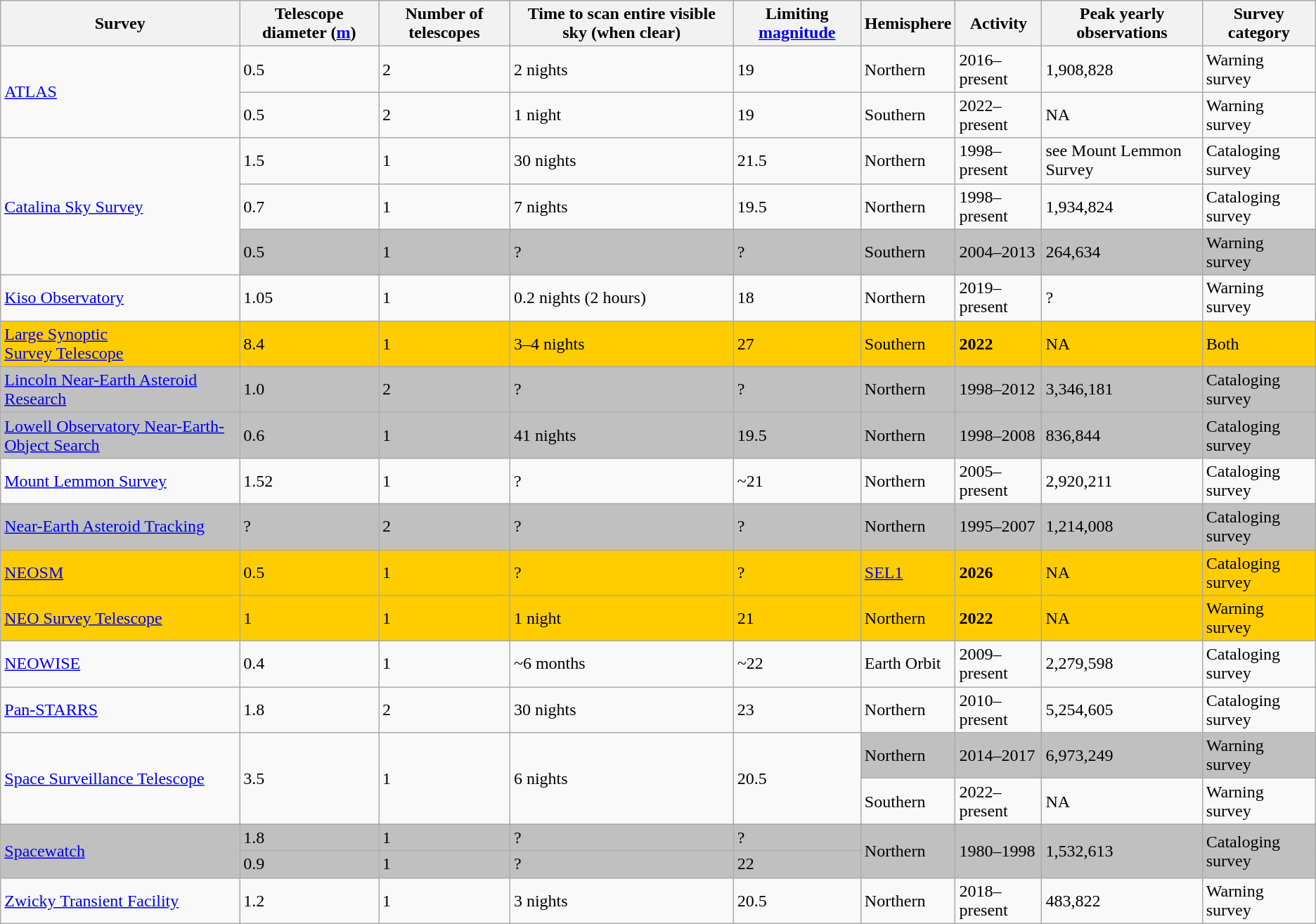<table class="wikitable sortable">
<tr>
<th>Survey</th>
<th data-sort-type="number">Telescope diameter (<a href='#'>m</a>)</th>
<th data-sort-type="number">Number of telescopes</th>
<th data-sort-type="number">Time to scan entire visible sky (when clear)</th>
<th data-sort-type="number">Limiting <a href='#'>magnitude</a></th>
<th>Hemisphere</th>
<th data-sort-type="number">Activity</th>
<th data-sort-type="number">Peak yearly observations</th>
<th>Survey category</th>
</tr>
<tr>
<td rowspan=2><a href='#'>ATLAS</a></td>
<td>0.5</td>
<td>2</td>
<td>2 nights</td>
<td>19</td>
<td>Northern</td>
<td>2016–present</td>
<td>1,908,828</td>
<td>Warning survey</td>
</tr>
<tr>
<td>0.5</td>
<td>2</td>
<td>1 night</td>
<td>19</td>
<td>Southern</td>
<td>2022–present</td>
<td>NA</td>
<td>Warning survey</td>
</tr>
<tr>
<td rowspan=3><a href='#'>Catalina Sky Survey</a></td>
<td>1.5</td>
<td>1</td>
<td>30 nights</td>
<td>21.5</td>
<td>Northern</td>
<td>1998–present</td>
<td>see Mount Lemmon Survey</td>
<td>Cataloging survey</td>
</tr>
<tr>
<td>0.7</td>
<td>1</td>
<td>7 nights</td>
<td>19.5</td>
<td>Northern</td>
<td>1998–present</td>
<td>1,934,824</td>
<td>Cataloging survey</td>
</tr>
<tr bgcolor="#c0c0c0">
<td>0.5</td>
<td>1</td>
<td>?</td>
<td>?</td>
<td>Southern</td>
<td>2004–2013</td>
<td>264,634</td>
<td>Warning survey</td>
</tr>
<tr>
<td><a href='#'>Kiso Observatory</a></td>
<td>1.05</td>
<td>1</td>
<td>0.2 nights (2 hours)</td>
<td>18</td>
<td>Northern</td>
<td>2019–present</td>
<td>?</td>
<td>Warning survey</td>
</tr>
<tr bgcolor="#ffcc00">
<td><a href='#'>Large Synoptic<br>Survey Telescope</a></td>
<td>8.4</td>
<td>1</td>
<td>3–4 nights</td>
<td>27</td>
<td>Southern</td>
<td><strong>2022</strong></td>
<td>NA</td>
<td>Both</td>
</tr>
<tr bgcolor="#c0c0c0">
<td><a href='#'>Lincoln Near-Earth Asteroid Research</a></td>
<td>1.0</td>
<td>2</td>
<td>?</td>
<td>?</td>
<td>Northern</td>
<td>1998–2012</td>
<td>3,346,181</td>
<td>Cataloging survey</td>
</tr>
<tr bgcolor="#c0c0c0">
<td><a href='#'>Lowell Observatory Near-Earth-Object Search</a></td>
<td>0.6</td>
<td>1</td>
<td>41 nights</td>
<td>19.5</td>
<td>Northern</td>
<td>1998–2008</td>
<td>836,844</td>
<td>Cataloging survey</td>
</tr>
<tr>
<td><a href='#'>Mount Lemmon Survey</a></td>
<td>1.52</td>
<td>1</td>
<td>?</td>
<td>~21</td>
<td>Northern</td>
<td>2005–present</td>
<td>2,920,211</td>
<td>Cataloging survey</td>
</tr>
<tr bgcolor="#c0c0c0">
<td><a href='#'>Near-Earth Asteroid Tracking</a></td>
<td>?</td>
<td>2</td>
<td>?</td>
<td>?</td>
<td>Northern</td>
<td>1995–2007</td>
<td>1,214,008</td>
<td>Cataloging survey</td>
</tr>
<tr bgcolor="#ffcc00">
<td><a href='#'>NEOSM</a></td>
<td>0.5</td>
<td>1</td>
<td>?</td>
<td>?</td>
<td><a href='#'>SEL1</a></td>
<td><strong>2026</strong></td>
<td>NA</td>
<td>Cataloging survey</td>
</tr>
<tr bgcolor="#ffcc00">
<td><a href='#'>NEO Survey Telescope</a></td>
<td>1</td>
<td>1</td>
<td>1 night</td>
<td>21</td>
<td>Northern</td>
<td><strong>2022</strong></td>
<td>NA</td>
<td>Warning survey</td>
</tr>
<tr>
<td><a href='#'>NEOWISE</a></td>
<td>0.4</td>
<td>1</td>
<td>~6 months</td>
<td>~22</td>
<td>Earth Orbit</td>
<td>2009–present</td>
<td>2,279,598</td>
<td>Cataloging survey</td>
</tr>
<tr>
<td><a href='#'>Pan-STARRS</a></td>
<td>1.8</td>
<td>2</td>
<td>30 nights</td>
<td>23</td>
<td>Northern</td>
<td>2010–present</td>
<td>5,254,605</td>
<td>Cataloging survey</td>
</tr>
<tr>
<td rowspan=2><a href='#'>Space Surveillance Telescope</a></td>
<td rowspan=2>3.5</td>
<td rowspan=2>1</td>
<td rowspan=2>6 nights</td>
<td rowspan=2>20.5</td>
<td bgcolor="#c0c0c0">Northern</td>
<td bgcolor="#c0c0c0">2014–2017</td>
<td bgcolor="#c0c0c0">6,973,249</td>
<td bgcolor="#c0c0c0">Warning survey</td>
</tr>
<tr>
<td>Southern</td>
<td>2022–present</td>
<td>NA</td>
<td>Warning survey</td>
</tr>
<tr bgcolor="#c0c0c0">
<td rowspan=2><a href='#'>Spacewatch</a></td>
<td>1.8</td>
<td>1</td>
<td>?</td>
<td>?</td>
<td rowspan=2>Northern</td>
<td rowspan=2>1980–1998</td>
<td rowspan=2>1,532,613</td>
<td rowspan=2>Cataloging survey</td>
</tr>
<tr bgcolor="#c0c0c0">
<td>0.9</td>
<td>1</td>
<td>?</td>
<td>22</td>
</tr>
<tr>
<td><a href='#'>Zwicky Transient Facility</a></td>
<td>1.2</td>
<td>1</td>
<td>3 nights</td>
<td>20.5</td>
<td>Northern</td>
<td>2018–present</td>
<td>483,822</td>
<td>Warning survey</td>
</tr>
</table>
